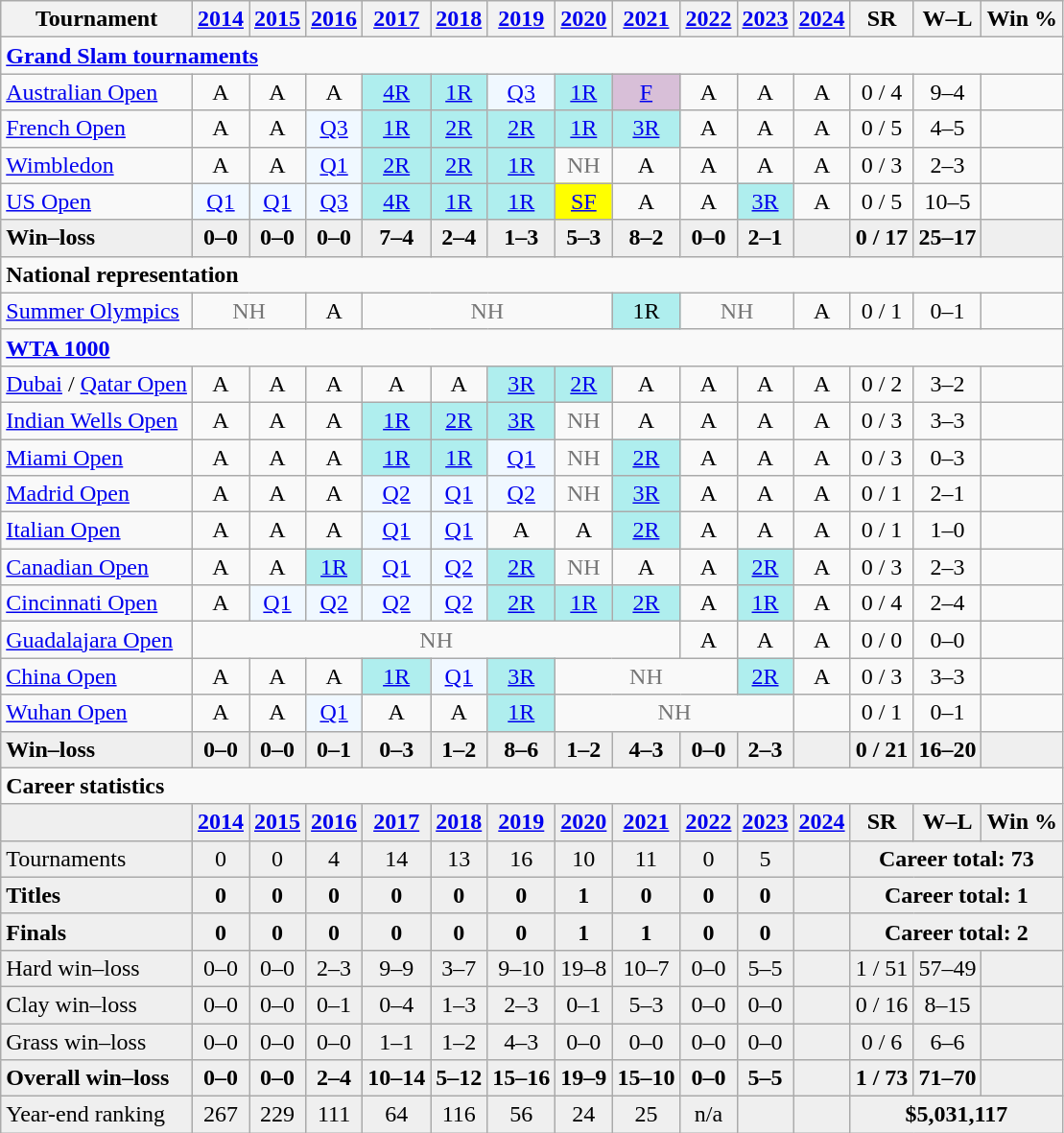<table class=wikitable nowrap style=text-align:center>
<tr>
<th>Tournament</th>
<th><a href='#'>2014</a></th>
<th><a href='#'>2015</a></th>
<th><a href='#'>2016</a></th>
<th><a href='#'>2017</a></th>
<th><a href='#'>2018</a></th>
<th><a href='#'>2019</a></th>
<th><a href='#'>2020</a></th>
<th><a href='#'>2021</a></th>
<th><a href='#'>2022</a></th>
<th><a href='#'>2023</a></th>
<th><a href='#'>2024</a></th>
<th>SR</th>
<th>W–L</th>
<th>Win %</th>
</tr>
<tr>
<td colspan="15" style="text-align:left"><strong><a href='#'>Grand Slam tournaments</a></strong></td>
</tr>
<tr>
<td style=text-align:left><a href='#'>Australian Open</a></td>
<td>A</td>
<td>A</td>
<td>A</td>
<td style=background:#afeeee><a href='#'>4R</a></td>
<td style=background:#afeeee><a href='#'>1R</a></td>
<td style=background:#f0f8ff><a href='#'>Q3</a></td>
<td style=background:#afeeee><a href='#'>1R</a></td>
<td style=background:thistle><a href='#'>F</a></td>
<td>A</td>
<td>A</td>
<td>A</td>
<td>0 / 4</td>
<td>9–4</td>
<td></td>
</tr>
<tr>
<td style=text-align:left><a href='#'>French Open</a></td>
<td>A</td>
<td>A</td>
<td style=background:#f0f8ff><a href='#'>Q3</a></td>
<td style=background:#afeeee><a href='#'>1R</a></td>
<td style=background:#afeeee><a href='#'>2R</a></td>
<td style=background:#afeeee><a href='#'>2R</a></td>
<td style=background:#afeeee><a href='#'>1R</a></td>
<td style=background:#afeeee><a href='#'>3R</a></td>
<td>A</td>
<td>A</td>
<td>A</td>
<td>0 / 5</td>
<td>4–5</td>
<td></td>
</tr>
<tr>
<td style=text-align:left><a href='#'>Wimbledon</a></td>
<td>A</td>
<td>A</td>
<td style=background:#f0f8ff><a href='#'>Q1</a></td>
<td style=background:#afeeee><a href='#'>2R</a></td>
<td style=background:#afeeee><a href='#'>2R</a></td>
<td style=background:#afeeee><a href='#'>1R</a></td>
<td style=color:#767676>NH</td>
<td>A</td>
<td>A</td>
<td>A</td>
<td>A</td>
<td>0 / 3</td>
<td>2–3</td>
<td></td>
</tr>
<tr>
<td style=text-align:left><a href='#'>US Open</a></td>
<td style=background:#f0f8ff><a href='#'>Q1</a></td>
<td style=background:#f0f8ff><a href='#'>Q1</a></td>
<td style=background:#f0f8ff><a href='#'>Q3</a></td>
<td style=background:#afeeee><a href='#'>4R</a></td>
<td style=background:#afeeee><a href='#'>1R</a></td>
<td style=background:#afeeee><a href='#'>1R</a></td>
<td style=background:yellow><a href='#'>SF</a></td>
<td>A</td>
<td>A</td>
<td style=background:#afeeee><a href='#'>3R</a></td>
<td>A</td>
<td>0 / 5</td>
<td>10–5</td>
<td></td>
</tr>
<tr style=background:#efefef;font-weight:bold>
<td style=text-align:left>Win–loss</td>
<td>0–0</td>
<td>0–0</td>
<td>0–0</td>
<td>7–4</td>
<td>2–4</td>
<td>1–3</td>
<td>5–3</td>
<td>8–2</td>
<td>0–0</td>
<td>2–1</td>
<td></td>
<td>0 / 17</td>
<td>25–17</td>
<td></td>
</tr>
<tr>
<td colspan="15" style="text-align:left"><strong>National representation</strong></td>
</tr>
<tr>
<td style=text-align:left><a href='#'>Summer Olympics</a></td>
<td colspan=2 style=color:#767676>NH</td>
<td>A</td>
<td colspan=4 style=color:#767676>NH</td>
<td style=background:#afeeee>1R</td>
<td colspan=2 style=color:#767676>NH</td>
<td>A</td>
<td>0 / 1</td>
<td>0–1</td>
<td></td>
</tr>
<tr>
<td colspan="15" style="text-align:left"><strong><a href='#'>WTA 1000</a></strong></td>
</tr>
<tr>
<td style=text-align:left><a href='#'>Dubai</a> / <a href='#'>Qatar Open</a></td>
<td>A</td>
<td>A</td>
<td>A</td>
<td>A</td>
<td>A</td>
<td style=background:#afeeee><a href='#'>3R</a></td>
<td style=background:#afeeee><a href='#'>2R</a></td>
<td>A</td>
<td>A</td>
<td>A</td>
<td>A</td>
<td>0 / 2</td>
<td>3–2</td>
<td></td>
</tr>
<tr>
<td style=text-align:left><a href='#'>Indian Wells Open</a></td>
<td>A</td>
<td>A</td>
<td>A</td>
<td style=background:#afeeee><a href='#'>1R</a></td>
<td style=background:#afeeee><a href='#'>2R</a></td>
<td style=background:#afeeee><a href='#'>3R</a></td>
<td style=color:#767676>NH</td>
<td>A</td>
<td>A</td>
<td>A</td>
<td>A</td>
<td>0 / 3</td>
<td>3–3</td>
<td></td>
</tr>
<tr>
<td style=text-align:left><a href='#'>Miami Open</a></td>
<td>A</td>
<td>A</td>
<td>A</td>
<td style=background:#afeeee><a href='#'>1R</a></td>
<td style=background:#afeeee><a href='#'>1R</a></td>
<td style=background:#f0f8ff><a href='#'>Q1</a></td>
<td style=color:#767676>NH</td>
<td style=background:#afeeee><a href='#'>2R</a></td>
<td>A</td>
<td>A</td>
<td>A</td>
<td>0 / 3</td>
<td>0–3</td>
<td></td>
</tr>
<tr>
<td style=text-align:left><a href='#'>Madrid Open</a></td>
<td>A</td>
<td>A</td>
<td>A</td>
<td style=background:#f0f8ff><a href='#'>Q2</a></td>
<td style=background:#f0f8ff><a href='#'>Q1</a></td>
<td style=background:#f0f8ff><a href='#'>Q2</a></td>
<td style=color:#767676>NH</td>
<td style=background:#afeeee><a href='#'>3R</a></td>
<td>A</td>
<td>A</td>
<td>A</td>
<td>0 / 1</td>
<td>2–1</td>
<td></td>
</tr>
<tr>
<td style=text-align:left><a href='#'>Italian Open</a></td>
<td>A</td>
<td>A</td>
<td>A</td>
<td style=background:#f0f8ff><a href='#'>Q1</a></td>
<td style=background:#f0f8ff><a href='#'>Q1</a></td>
<td>A</td>
<td>A</td>
<td style=background:#afeeee><a href='#'>2R</a></td>
<td>A</td>
<td>A</td>
<td>A</td>
<td>0 / 1</td>
<td>1–0</td>
<td></td>
</tr>
<tr>
<td style=text-align:left><a href='#'>Canadian Open</a></td>
<td>A</td>
<td>A</td>
<td style=background:#afeeee><a href='#'>1R</a></td>
<td style=background:#f0f8ff><a href='#'>Q1</a></td>
<td style=background:#f0f8ff><a href='#'>Q2</a></td>
<td style=background:#afeeee><a href='#'>2R</a></td>
<td style=color:#767676>NH</td>
<td>A</td>
<td>A</td>
<td style=background:#afeeee><a href='#'>2R</a></td>
<td>A</td>
<td>0 / 3</td>
<td>2–3</td>
<td></td>
</tr>
<tr>
<td style=text-align:left><a href='#'>Cincinnati Open</a></td>
<td>A</td>
<td style=background:#f0f8ff><a href='#'>Q1</a></td>
<td style=background:#f0f8ff><a href='#'>Q2</a></td>
<td style=background:#f0f8ff><a href='#'>Q2</a></td>
<td style=background:#f0f8ff><a href='#'>Q2</a></td>
<td style=background:#afeeee><a href='#'>2R</a></td>
<td style=background:#afeeee><a href='#'>1R</a></td>
<td style=background:#afeeee><a href='#'>2R</a></td>
<td>A</td>
<td style=background:#afeeee><a href='#'>1R</a></td>
<td>A</td>
<td>0 / 4</td>
<td>2–4</td>
<td></td>
</tr>
<tr>
<td style="text-align:left"><a href='#'>Guadalajara Open</a></td>
<td colspan="8" style="color:#767676">NH</td>
<td>A</td>
<td>A</td>
<td>A</td>
<td>0 / 0</td>
<td>0–0</td>
<td></td>
</tr>
<tr>
<td style="text-align:left"><a href='#'>China Open</a></td>
<td>A</td>
<td>A</td>
<td>A</td>
<td style="background:#afeeee"><a href='#'>1R</a></td>
<td style="background:#f0f8ff"><a href='#'>Q1</a></td>
<td style="background:#afeeee"><a href='#'>3R</a></td>
<td colspan="3" style="color:#767676">NH</td>
<td style=background:#afeeee><a href='#'>2R</a></td>
<td>A</td>
<td>0 / 3</td>
<td>3–3</td>
<td></td>
</tr>
<tr>
<td style="text-align:left"><a href='#'>Wuhan Open</a></td>
<td>A</td>
<td>A</td>
<td style="background:#f0f8ff"><a href='#'>Q1</a></td>
<td>A</td>
<td>A</td>
<td style="background:#afeeee"><a href='#'>1R</a></td>
<td colspan="4" style="color:#767676">NH</td>
<td></td>
<td>0 / 1</td>
<td>0–1</td>
<td></td>
</tr>
<tr style=background:#efefef;font-weight:bold>
<td style=text-align:left>Win–loss</td>
<td>0–0</td>
<td>0–0</td>
<td>0–1</td>
<td>0–3</td>
<td>1–2</td>
<td>8–6</td>
<td>1–2</td>
<td>4–3</td>
<td>0–0</td>
<td>2–3</td>
<td></td>
<td>0 / 21</td>
<td>16–20</td>
<td></td>
</tr>
<tr>
<td colspan="15" style="text-align:left"><strong>Career statistics</strong></td>
</tr>
<tr style=background:#efefef;font-weight:bold>
<td></td>
<td><a href='#'>2014</a></td>
<td><a href='#'>2015</a></td>
<td><a href='#'>2016</a></td>
<td><a href='#'>2017</a></td>
<td><a href='#'>2018</a></td>
<td><a href='#'>2019</a></td>
<td><a href='#'>2020</a></td>
<td><a href='#'>2021</a></td>
<td><a href='#'>2022</a></td>
<td><a href='#'>2023</a></td>
<td><a href='#'>2024</a></td>
<td>SR</td>
<td>W–L</td>
<td>Win %</td>
</tr>
<tr style=background:#efefef>
<td style=text-align:left>Tournaments</td>
<td>0</td>
<td>0</td>
<td>4</td>
<td>14</td>
<td>13</td>
<td>16</td>
<td>10</td>
<td>11</td>
<td>0</td>
<td>5</td>
<td></td>
<td colspan="3"><strong>Career total: 73</strong></td>
</tr>
<tr style=background:#efefef;font-weight:bold>
<td style=text-align:left>Titles</td>
<td>0</td>
<td>0</td>
<td>0</td>
<td>0</td>
<td>0</td>
<td>0</td>
<td>1</td>
<td>0</td>
<td>0</td>
<td>0</td>
<td></td>
<td colspan="3">Career total: 1</td>
</tr>
<tr style=background:#efefef;font-weight:bold>
<td style=text-align:left>Finals</td>
<td>0</td>
<td>0</td>
<td>0</td>
<td>0</td>
<td>0</td>
<td>0</td>
<td>1</td>
<td>1</td>
<td>0</td>
<td>0</td>
<td></td>
<td colspan="3">Career total: 2</td>
</tr>
<tr style=background:#efefef>
<td style=text-align:left>Hard win–loss</td>
<td>0–0</td>
<td>0–0</td>
<td>2–3</td>
<td>9–9</td>
<td>3–7</td>
<td>9–10</td>
<td>19–8</td>
<td>10–7</td>
<td>0–0</td>
<td>5–5</td>
<td></td>
<td>1 / 51</td>
<td>57–49</td>
<td></td>
</tr>
<tr style=background:#efefef>
<td style=text-align:left>Clay win–loss</td>
<td>0–0</td>
<td>0–0</td>
<td>0–1</td>
<td>0–4</td>
<td>1–3</td>
<td>2–3</td>
<td>0–1</td>
<td>5–3</td>
<td>0–0</td>
<td>0–0</td>
<td></td>
<td>0 / 16</td>
<td>8–15</td>
<td></td>
</tr>
<tr style=background:#efefef>
<td style=text-align:left>Grass win–loss</td>
<td>0–0</td>
<td>0–0</td>
<td>0–0</td>
<td>1–1</td>
<td>1–2</td>
<td>4–3</td>
<td>0–0</td>
<td>0–0</td>
<td>0–0</td>
<td>0–0</td>
<td></td>
<td>0 / 6</td>
<td>6–6</td>
<td></td>
</tr>
<tr style=background:#efefef;font-weight:bold>
<td style=text-align:left>Overall win–loss</td>
<td>0–0</td>
<td>0–0</td>
<td>2–4</td>
<td>10–14</td>
<td>5–12</td>
<td>15–16</td>
<td>19–9</td>
<td>15–10</td>
<td>0–0</td>
<td>5–5</td>
<td></td>
<td>1 / 73</td>
<td>71–70</td>
<td></td>
</tr>
<tr style=background:#efefef>
<td style=text-align:left>Year-end ranking</td>
<td>267</td>
<td>229</td>
<td>111</td>
<td>64</td>
<td>116</td>
<td>56</td>
<td>24</td>
<td>25</td>
<td>n/a</td>
<td></td>
<td></td>
<td colspan="3"><strong>$5,031,117</strong></td>
</tr>
</table>
